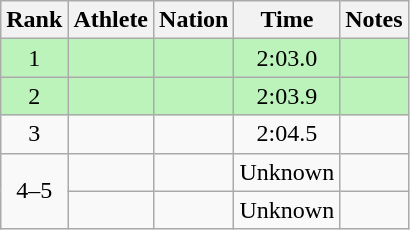<table class="wikitable sortable" style="text-align:center">
<tr>
<th>Rank</th>
<th>Athlete</th>
<th>Nation</th>
<th>Time</th>
<th>Notes</th>
</tr>
<tr style="background:#bbf3bb;">
<td>1</td>
<td align=left></td>
<td align=left></td>
<td>2:03.0</td>
<td></td>
</tr>
<tr style="background:#bbf3bb;">
<td>2</td>
<td align=left></td>
<td align=left></td>
<td>2:03.9</td>
<td></td>
</tr>
<tr>
<td>3</td>
<td align=left></td>
<td align=left></td>
<td>2:04.5</td>
<td></td>
</tr>
<tr>
<td rowspan=2>4–5</td>
<td align=left></td>
<td align=left></td>
<td data-sort-value=5:00.0>Unknown</td>
<td></td>
</tr>
<tr>
<td align=left></td>
<td align=left></td>
<td data-sort-value=5:00.0>Unknown</td>
<td></td>
</tr>
</table>
